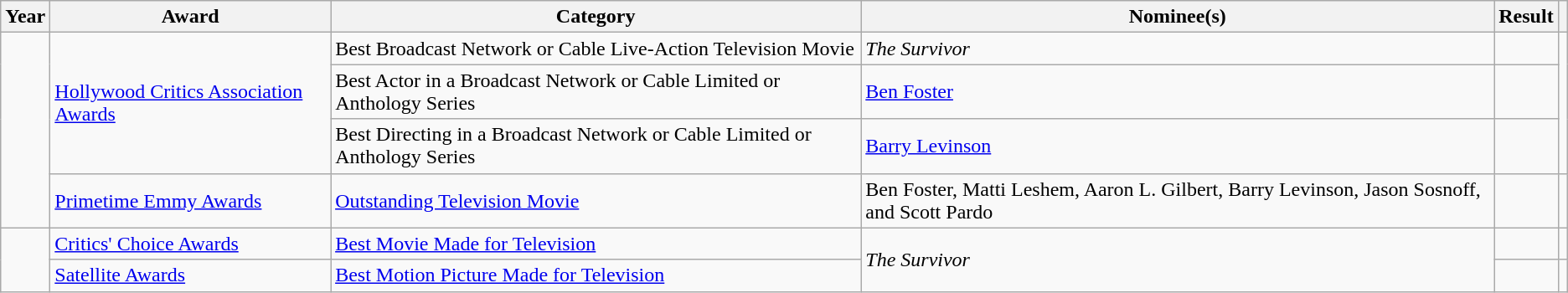<table class="wikitable sortable">
<tr>
<th>Year</th>
<th>Award</th>
<th>Category</th>
<th>Nominee(s)</th>
<th>Result</th>
<th></th>
</tr>
<tr>
<td rowspan="4"></td>
<td rowspan="3"><a href='#'>Hollywood Critics Association Awards</a></td>
<td>Best Broadcast Network or Cable Live-Action Television Movie</td>
<td><em>The Survivor</em></td>
<td></td>
<td align="center" rowspan="3"></td>
</tr>
<tr>
<td>Best Actor in a Broadcast Network or Cable Limited or Anthology Series</td>
<td><a href='#'>Ben Foster</a></td>
<td></td>
</tr>
<tr>
<td>Best Directing in a Broadcast Network or Cable Limited or Anthology Series</td>
<td><a href='#'>Barry Levinson</a></td>
<td></td>
</tr>
<tr>
<td><a href='#'>Primetime Emmy Awards</a></td>
<td><a href='#'>Outstanding Television Movie</a></td>
<td>Ben Foster, Matti Leshem, Aaron L. Gilbert, Barry Levinson, Jason Sosnoff, and Scott Pardo</td>
<td></td>
<td align="center"></td>
</tr>
<tr>
<td rowspan="2"></td>
<td><a href='#'>Critics' Choice Awards</a></td>
<td><a href='#'>Best Movie Made for Television</a></td>
<td rowspan="2"><em>The Survivor</em></td>
<td></td>
<td align="center"></td>
</tr>
<tr>
<td><a href='#'>Satellite Awards</a></td>
<td><a href='#'>Best Motion Picture Made for Television</a></td>
<td></td>
<td align="center"></td>
</tr>
</table>
